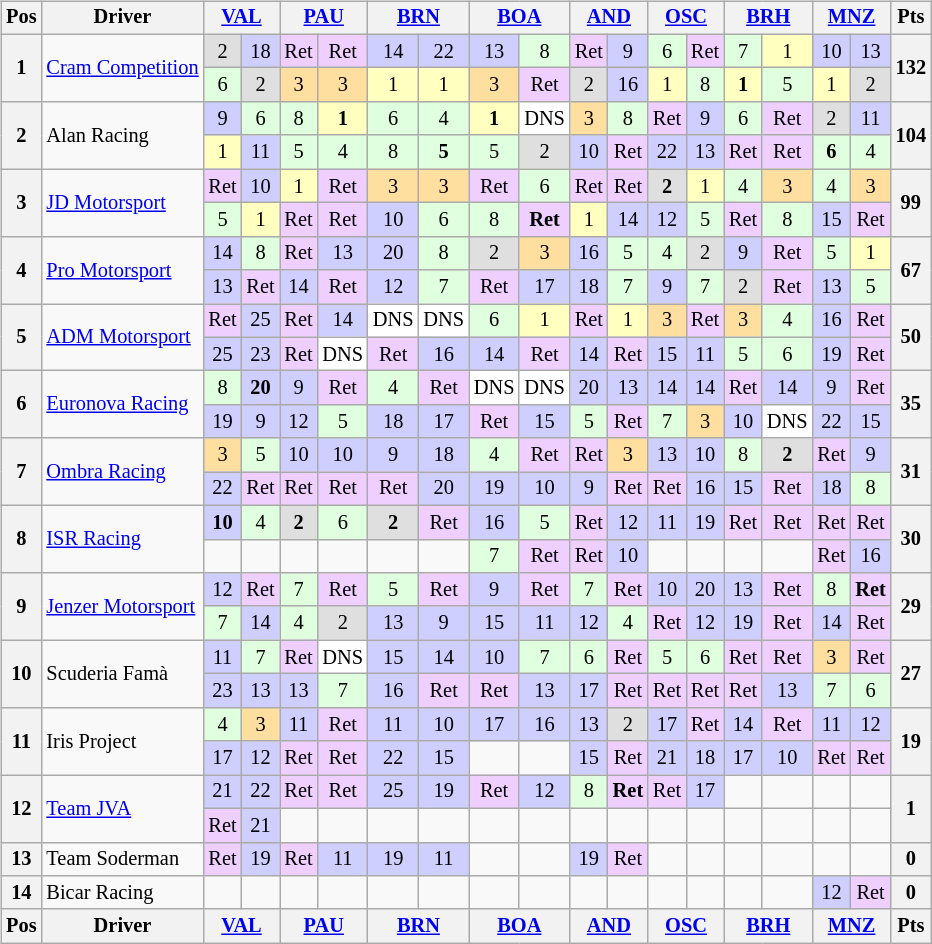<table>
<tr>
<td><br><table class="wikitable" style="font-size: 85%; text-align: center;">
<tr valign="top">
<th valign=middle>Pos</th>
<th valign=middle>Driver</th>
<th colspan=2><a href='#'>VAL</a><br></th>
<th colspan=2><a href='#'>PAU</a><br></th>
<th colspan=2><a href='#'>BRN</a><br></th>
<th colspan=2><a href='#'>BOA</a><br></th>
<th colspan=2><a href='#'>AND</a><br></th>
<th colspan=2><a href='#'>OSC</a><br></th>
<th colspan=2><a href='#'>BRH</a><br></th>
<th colspan=2><a href='#'>MNZ</a><br></th>
<th valign=middle>Pts</th>
</tr>
<tr>
<th rowspan=2>1</th>
<td align="left" rowspan=2 nowrap> <a href='#'>Cram Competition</a></td>
<td style="background:#dfdfdf;">2</td>
<td style="background:#cfcfff;">18</td>
<td style="background:#efcfff;">Ret</td>
<td style="background:#efcfff;">Ret</td>
<td style="background:#cfcfff;">14</td>
<td style="background:#cfcfff;">22</td>
<td style="background:#cfcfff;">13</td>
<td style="background:#dfffdf;">8</td>
<td style="background:#efcfff;">Ret</td>
<td style="background:#cfcfff;">9</td>
<td style="background:#dfffdf;">6</td>
<td style="background:#efcfff;">Ret</td>
<td style="background:#dfffdf;">7</td>
<td style="background:#ffffbf;">1</td>
<td style="background:#cfcfff;">10</td>
<td style="background:#cfcfff;">13</td>
<th rowspan=2>132</th>
</tr>
<tr>
<td style="background:#dfffdf;">6</td>
<td style="background:#dfdfdf;">2</td>
<td style="background:#ffdf9f;">3</td>
<td style="background:#ffdf9f;">3</td>
<td style="background:#ffffbf;">1</td>
<td style="background:#ffffbf;">1</td>
<td style="background:#ffdf9f;">3</td>
<td style="background:#efcfff;">Ret</td>
<td style="background:#dfdfdf;">2</td>
<td style="background:#cfcfff;">16</td>
<td style="background:#ffffbf;">1</td>
<td style="background:#dfffdf;">8</td>
<td style="background:#ffffbf;"><strong>1</strong></td>
<td style="background:#dfffdf;">5</td>
<td style="background:#ffffbf;">1</td>
<td style="background:#dfdfdf;">2</td>
</tr>
<tr>
<th rowspan=2>2</th>
<td align="left" rowspan=2> Alan Racing</td>
<td style="background:#cfcfff;">9</td>
<td style="background:#dfffdf;">6</td>
<td style="background:#dfffdf;">8</td>
<td style="background:#ffffbf;"><strong>1</strong></td>
<td style="background:#dfffdf;">6</td>
<td style="background:#dfffdf;">4</td>
<td style="background:#ffffbf;"><strong>1</strong></td>
<td style="background:#ffffff;">DNS</td>
<td style="background:#ffdf9f;">3</td>
<td style="background:#dfffdf;">8</td>
<td style="background:#efcfff;">Ret</td>
<td style="background:#cfcfff;">9</td>
<td style="background:#dfffdf;">6</td>
<td style="background:#efcfff;">Ret</td>
<td style="background:#dfdfdf;">2</td>
<td style="background:#cfcfff;">11</td>
<th rowspan=2>104</th>
</tr>
<tr>
<td style="background:#ffffbf;">1</td>
<td style="background:#cfcfff;">11</td>
<td style="background:#dfffdf;">5</td>
<td style="background:#dfffdf;">4</td>
<td style="background:#dfffdf;">8</td>
<td style="background:#dfffdf;"><strong>5</strong></td>
<td style="background:#dfffdf;">5</td>
<td style="background:#dfdfdf;">2</td>
<td style="background:#cfcfff;">10</td>
<td style="background:#efcfff;">Ret</td>
<td style="background:#cfcfff;">22</td>
<td style="background:#cfcfff;">13</td>
<td style="background:#efcfff;">Ret</td>
<td style="background:#efcfff;">Ret</td>
<td style="background:#dfffdf;"><strong>6</strong></td>
<td style="background:#dfffdf;">4</td>
</tr>
<tr>
<th rowspan=2>3</th>
<td align="left" rowspan=2> <a href='#'>JD Motorsport</a></td>
<td style="background:#efcfff;">Ret</td>
<td style="background:#cfcfff;">10</td>
<td style="background:#ffffbf;">1</td>
<td style="background:#efcfff;">Ret</td>
<td style="background:#ffdf9f;">3</td>
<td style="background:#ffdf9f;">3</td>
<td style="background:#efcfff;">Ret</td>
<td style="background:#dfffdf;">6</td>
<td style="background:#efcfff;">Ret</td>
<td style="background:#efcfff;">Ret</td>
<td style="background:#dfdfdf;"><strong>2</strong></td>
<td style="background:#ffffbf;">1</td>
<td style="background:#dfffdf;">4</td>
<td style="background:#ffdf9f;">3</td>
<td style="background:#dfffdf;">4</td>
<td style="background:#ffdf9f;">3</td>
<th rowspan=2>99</th>
</tr>
<tr>
<td style="background:#dfffdf;">5</td>
<td style="background:#ffffbf;">1</td>
<td style="background:#efcfff;">Ret</td>
<td style="background:#efcfff;">Ret</td>
<td style="background:#cfcfff;">10</td>
<td style="background:#dfffdf;">6</td>
<td style="background:#dfffdf;">8</td>
<td style="background:#efcfff;"><strong>Ret</strong></td>
<td style="background:#ffffbf;">1</td>
<td style="background:#cfcfff;">14</td>
<td style="background:#cfcfff;">12</td>
<td style="background:#dfffdf;">5</td>
<td style="background:#efcfff;">Ret</td>
<td style="background:#dfffdf;">8</td>
<td style="background:#cfcfff;">15</td>
<td style="background:#efcfff;">Ret</td>
</tr>
<tr>
<th rowspan=2>4</th>
<td align="left" rowspan=2> <a href='#'>Pro Motorsport</a></td>
<td style="background:#cfcfff;">14</td>
<td style="background:#dfffdf;">8</td>
<td style="background:#efcfff;">Ret</td>
<td style="background:#cfcfff;">13</td>
<td style="background:#cfcfff;">20</td>
<td style="background:#dfffdf;">8</td>
<td style="background:#dfdfdf;">2</td>
<td style="background:#ffdf9f;">3</td>
<td style="background:#cfcfff;">16</td>
<td style="background:#dfffdf;">5</td>
<td style="background:#dfffdf;">4</td>
<td style="background:#dfdfdf;">2</td>
<td style="background:#cfcfff;">9</td>
<td style="background:#efcfff;">Ret</td>
<td style="background:#dfffdf;">5</td>
<td style="background:#ffffbf;">1</td>
<th rowspan=2>67</th>
</tr>
<tr>
<td style="background:#cfcfff;">13</td>
<td style="background:#efcfff;">Ret</td>
<td style="background:#cfcfff;">14</td>
<td style="background:#efcfff;">Ret</td>
<td style="background:#cfcfff;">12</td>
<td style="background:#dfffdf;">7</td>
<td style="background:#efcfff;">Ret</td>
<td style="background:#cfcfff;">17</td>
<td style="background:#cfcfff;">18</td>
<td style="background:#dfffdf;">7</td>
<td style="background:#cfcfff;">9</td>
<td style="background:#dfffdf;">7</td>
<td style="background:#dfdfdf;">2</td>
<td style="background:#efcfff;">Ret</td>
<td style="background:#cfcfff;">13</td>
<td style="background:#dfffdf;">5</td>
</tr>
<tr>
<th rowspan=2>5</th>
<td align="left" rowspan=2> <a href='#'>ADM Motorsport</a></td>
<td style="background:#efcfff;">Ret</td>
<td style="background:#cfcfff;">25</td>
<td style="background:#efcfff;">Ret</td>
<td style="background:#cfcfff;">14</td>
<td style="background:#ffffff;">DNS</td>
<td style="background:#ffffff;">DNS</td>
<td style="background:#dfffdf;">6</td>
<td style="background:#ffffbf;">1</td>
<td style="background:#efcfff;">Ret</td>
<td style="background:#ffffbf;">1</td>
<td style="background:#ffdf9f;">3</td>
<td style="background:#efcfff;">Ret</td>
<td style="background:#ffdf9f;">3</td>
<td style="background:#dfffdf;">4</td>
<td style="background:#cfcfff;">16</td>
<td style="background:#efcfff;">Ret</td>
<th rowspan=2>50</th>
</tr>
<tr>
<td style="background:#cfcfff;">25</td>
<td style="background:#cfcfff;">23</td>
<td style="background:#efcfff;">Ret</td>
<td style="background:#ffffff;">DNS</td>
<td style="background:#efcfff;">Ret</td>
<td style="background:#cfcfff;">16</td>
<td style="background:#cfcfff;">14</td>
<td style="background:#efcfff;">Ret</td>
<td style="background:#cfcfff;">14</td>
<td style="background:#efcfff;">Ret</td>
<td style="background:#cfcfff;">15</td>
<td style="background:#cfcfff;">11</td>
<td style="background:#dfffdf;">5</td>
<td style="background:#dfffdf;">6</td>
<td style="background:#cfcfff;">19</td>
<td style="background:#efcfff;">Ret</td>
</tr>
<tr>
<th rowspan=2>6</th>
<td align="left" rowspan=2> <a href='#'>Euronova Racing</a></td>
<td style="background:#dfffdf;">8</td>
<td style="background:#cfcfff;"><strong>20</strong></td>
<td style="background:#cfcfff;">9</td>
<td style="background:#efcfff;">Ret</td>
<td style="background:#dfffdf;">4</td>
<td style="background:#efcfff;">Ret</td>
<td style="background:#ffffff;">DNS</td>
<td style="background:#ffffff;">DNS</td>
<td style="background:#cfcfff;">20</td>
<td style="background:#cfcfff;">13</td>
<td style="background:#cfcfff;">14</td>
<td style="background:#cfcfff;">14</td>
<td style="background:#efcfff;">Ret</td>
<td style="background:#cfcfff;">14</td>
<td style="background:#cfcfff;">9</td>
<td style="background:#efcfff;">Ret</td>
<th rowspan=2>35</th>
</tr>
<tr>
<td style="background:#cfcfff;">19</td>
<td style="background:#cfcfff;">9</td>
<td style="background:#cfcfff;">12</td>
<td style="background:#dfffdf;">5</td>
<td style="background:#cfcfff;">18</td>
<td style="background:#cfcfff;">17</td>
<td style="background:#efcfff;">Ret</td>
<td style="background:#cfcfff;">15</td>
<td style="background:#dfffdf;">5</td>
<td style="background:#efcfff;">Ret</td>
<td style="background:#dfffdf;">7</td>
<td style="background:#ffdf9f;">3</td>
<td style="background:#cfcfff;">10</td>
<td style="background:#ffffff;">DNS</td>
<td style="background:#cfcfff;">22</td>
<td style="background:#cfcfff;">15</td>
</tr>
<tr>
<th rowspan=2>7</th>
<td align="left" rowspan=2> <a href='#'>Ombra Racing</a></td>
<td style="background:#ffdf9f;">3</td>
<td style="background:#dfffdf;">5</td>
<td style="background:#cfcfff;">10</td>
<td style="background:#cfcfff;">10</td>
<td style="background:#cfcfff;">9</td>
<td style="background:#cfcfff;">18</td>
<td style="background:#dfffdf;">4</td>
<td style="background:#efcfff;">Ret</td>
<td style="background:#efcfff;">Ret</td>
<td style="background:#ffdf9f;">3</td>
<td style="background:#cfcfff;">13</td>
<td style="background:#cfcfff;">10</td>
<td style="background:#dfffdf;">8</td>
<td style="background:#dfdfdf;"><strong>2</strong></td>
<td style="background:#efcfff;">Ret</td>
<td style="background:#cfcfff;">9</td>
<th rowspan=2>31</th>
</tr>
<tr>
<td style="background:#cfcfff;">22</td>
<td style="background:#efcfff;">Ret</td>
<td style="background:#efcfff;">Ret</td>
<td style="background:#efcfff;">Ret</td>
<td style="background:#efcfff;">Ret</td>
<td style="background:#cfcfff;">20</td>
<td style="background:#cfcfff;">19</td>
<td style="background:#cfcfff;">10</td>
<td style="background:#cfcfff;">9</td>
<td style="background:#efcfff;">Ret</td>
<td style="background:#efcfff;">Ret</td>
<td style="background:#cfcfff;">16</td>
<td style="background:#cfcfff;">15</td>
<td style="background:#efcfff;">Ret</td>
<td style="background:#cfcfff;">18</td>
<td style="background:#dfffdf;">8</td>
</tr>
<tr>
<th rowspan=2>8</th>
<td align="left" rowspan=2> <a href='#'>ISR Racing</a></td>
<td style="background:#cfcfff;"><strong>10</strong></td>
<td style="background:#dfffdf;">4</td>
<td style="background:#dfdfdf;"><strong>2</strong></td>
<td style="background:#dfffdf;">6</td>
<td style="background:#dfdfdf;"><strong>2</strong></td>
<td style="background:#efcfff;">Ret</td>
<td style="background:#cfcfff;">16</td>
<td style="background:#dfffdf;">5</td>
<td style="background:#efcfff;">Ret</td>
<td style="background:#cfcfff;">12</td>
<td style="background:#cfcfff;">11</td>
<td style="background:#cfcfff;">19</td>
<td style="background:#efcfff;">Ret</td>
<td style="background:#efcfff;">Ret</td>
<td style="background:#efcfff;">Ret</td>
<td style="background:#efcfff;">Ret</td>
<th rowspan=2>30</th>
</tr>
<tr>
<td></td>
<td></td>
<td></td>
<td></td>
<td></td>
<td></td>
<td style="background:#dfffdf;">7</td>
<td style="background:#efcfff;">Ret</td>
<td style="background:#efcfff;">Ret</td>
<td style="background:#cfcfff;">10</td>
<td></td>
<td></td>
<td></td>
<td></td>
<td style="background:#efcfff;">Ret</td>
<td style="background:#cfcfff;">16</td>
</tr>
<tr>
<th rowspan=2>9</th>
<td align="left" rowspan=2> <a href='#'>Jenzer Motorsport</a></td>
<td style="background:#cfcfff;">12</td>
<td style="background:#efcfff;">Ret</td>
<td style="background:#dfffdf;">7</td>
<td style="background:#efcfff;">Ret</td>
<td style="background:#dfffdf;">5</td>
<td style="background:#efcfff;">Ret</td>
<td style="background:#cfcfff;">9</td>
<td style="background:#efcfff;">Ret</td>
<td style="background:#dfffdf;">7</td>
<td style="background:#efcfff;">Ret</td>
<td style="background:#cfcfff;">10</td>
<td style="background:#cfcfff;">20</td>
<td style="background:#cfcfff;">13</td>
<td style="background:#efcfff;">Ret</td>
<td style="background:#dfffdf;">8</td>
<td style="background:#efcfff;"><strong>Ret</strong></td>
<th rowspan=2>29</th>
</tr>
<tr>
<td style="background:#dfffdf;">7</td>
<td style="background:#cfcfff;">14</td>
<td style="background:#dfffdf;">4</td>
<td style="background:#dfdfdf;">2</td>
<td style="background:#cfcfff;">13</td>
<td style="background:#cfcfff;">9</td>
<td style="background:#cfcfff;">15</td>
<td style="background:#cfcfff;">11</td>
<td style="background:#cfcfff;">12</td>
<td style="background:#dfffdf;">4</td>
<td style="background:#efcfff;">Ret</td>
<td style="background:#cfcfff;">12</td>
<td style="background:#cfcfff;">19</td>
<td style="background:#efcfff;">Ret</td>
<td style="background:#cfcfff;">14</td>
<td style="background:#efcfff;">Ret</td>
</tr>
<tr>
<th rowspan=2>10</th>
<td align="left" rowspan=2> Scuderia Famà</td>
<td style="background:#cfcfff;">11</td>
<td style="background:#dfffdf;">7</td>
<td style="background:#efcfff;">Ret</td>
<td style="background:#ffffff;">DNS</td>
<td style="background:#cfcfff;">15</td>
<td style="background:#cfcfff;">14</td>
<td style="background:#cfcfff;">10</td>
<td style="background:#dfffdf;">7</td>
<td style="background:#dfffdf;">6</td>
<td style="background:#efcfff;">Ret</td>
<td style="background:#dfffdf;">5</td>
<td style="background:#dfffdf;">6</td>
<td style="background:#efcfff;">Ret</td>
<td style="background:#efcfff;">Ret</td>
<td style="background:#ffdf9f;">3</td>
<td style="background:#efcfff;">Ret</td>
<th rowspan=2>27</th>
</tr>
<tr>
<td style="background:#cfcfff;">23</td>
<td style="background:#cfcfff;">13</td>
<td style="background:#cfcfff;">13</td>
<td style="background:#dfffdf;">7</td>
<td style="background:#cfcfff;">16</td>
<td style="background:#efcfff;">Ret</td>
<td style="background:#efcfff;">Ret</td>
<td style="background:#cfcfff;">13</td>
<td style="background:#cfcfff;">17</td>
<td style="background:#efcfff;">Ret</td>
<td style="background:#efcfff;">Ret</td>
<td style="background:#efcfff;">Ret</td>
<td style="background:#efcfff;">Ret</td>
<td style="background:#cfcfff;">13</td>
<td style="background:#dfffdf;">7</td>
<td style="background:#dfffdf;">6</td>
</tr>
<tr>
<th rowspan=2>11</th>
<td align="left" rowspan=2> Iris Project</td>
<td style="background:#dfffdf;">4</td>
<td style="background:#ffdf9f;">3</td>
<td style="background:#cfcfff;">11</td>
<td style="background:#efcfff;">Ret</td>
<td style="background:#cfcfff;">11</td>
<td style="background:#cfcfff;">10</td>
<td style="background:#cfcfff;">17</td>
<td style="background:#cfcfff;">16</td>
<td style="background:#cfcfff;">13</td>
<td style="background:#dfdfdf;">2</td>
<td style="background:#cfcfff;">17</td>
<td style="background:#efcfff;">Ret</td>
<td style="background:#cfcfff;">14</td>
<td style="background:#efcfff;">Ret</td>
<td style="background:#cfcfff;">11</td>
<td style="background:#cfcfff;">12</td>
<th rowspan=2>19</th>
</tr>
<tr>
<td style="background:#cfcfff;">17</td>
<td style="background:#cfcfff;">12</td>
<td style="background:#efcfff;">Ret</td>
<td style="background:#efcfff;">Ret</td>
<td style="background:#cfcfff;">22</td>
<td style="background:#cfcfff;">15</td>
<td></td>
<td></td>
<td style="background:#cfcfff;">15</td>
<td style="background:#efcfff;">Ret</td>
<td style="background:#cfcfff;">21</td>
<td style="background:#cfcfff;">18</td>
<td style="background:#cfcfff;">17</td>
<td style="background:#cfcfff;">10</td>
<td style="background:#efcfff;">Ret</td>
<td style="background:#efcfff;">Ret</td>
</tr>
<tr>
<th rowspan=2>12</th>
<td align="left" rowspan=2> <a href='#'>Team JVA</a></td>
<td style="background:#cfcfff;">21</td>
<td style="background:#cfcfff;">22</td>
<td style="background:#efcfff;">Ret</td>
<td style="background:#efcfff;">Ret</td>
<td style="background:#cfcfff;">25</td>
<td style="background:#cfcfff;">19</td>
<td style="background:#efcfff;">Ret</td>
<td style="background:#cfcfff;">12</td>
<td style="background:#dfffdf;">8</td>
<td style="background:#efcfff;"><strong>Ret</strong></td>
<td style="background:#efcfff;">Ret</td>
<td style="background:#cfcfff;">17</td>
<td></td>
<td></td>
<td></td>
<td></td>
<th rowspan=2>1</th>
</tr>
<tr>
<td style="background:#efcfff;">Ret</td>
<td style="background:#cfcfff;">21</td>
<td></td>
<td></td>
<td></td>
<td></td>
<td></td>
<td></td>
<td></td>
<td></td>
<td></td>
<td></td>
<td></td>
<td></td>
<td></td>
<td></td>
</tr>
<tr>
<th>13</th>
<td align="left"> Team Soderman</td>
<td style="background:#efcfff;">Ret</td>
<td style="background:#cfcfff;">19</td>
<td style="background:#efcfff;">Ret</td>
<td style="background:#cfcfff;">11</td>
<td style="background:#cfcfff;">19</td>
<td style="background:#cfcfff;">11</td>
<td></td>
<td></td>
<td style="background:#cfcfff;">19</td>
<td style="background:#efcfff;">Ret</td>
<td></td>
<td></td>
<td></td>
<td></td>
<td></td>
<td></td>
<th>0</th>
</tr>
<tr>
<th>14</th>
<td align="left"> Bicar Racing</td>
<td></td>
<td></td>
<td></td>
<td></td>
<td></td>
<td></td>
<td></td>
<td></td>
<td></td>
<td></td>
<td></td>
<td></td>
<td></td>
<td></td>
<td style="background:#cfcfff;">12</td>
<td style="background:#efcfff;">Ret</td>
<th>0</th>
</tr>
<tr>
<th valign=middle>Pos</th>
<th valign=middle>Driver</th>
<th colspan=2><a href='#'>VAL</a><br></th>
<th colspan=2><a href='#'>PAU</a><br></th>
<th colspan=2><a href='#'>BRN</a><br></th>
<th colspan=2><a href='#'>BOA</a><br></th>
<th colspan=2><a href='#'>AND</a><br></th>
<th colspan=2><a href='#'>OSC</a><br></th>
<th colspan=2><a href='#'>BRH</a><br></th>
<th colspan=2><a href='#'>MNZ</a><br></th>
<th valign=middle>Pts</th>
</tr>
</table>
</td>
<td valign="top"><br></td>
</tr>
</table>
